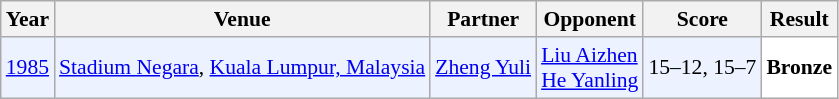<table class="sortable wikitable" style="font-size: 90%;">
<tr>
<th>Year</th>
<th>Venue</th>
<th>Partner</th>
<th>Opponent</th>
<th>Score</th>
<th>Result</th>
</tr>
<tr style="background:#ECF2FF">
<td align="center"><a href='#'>1985</a></td>
<td align="left"><a href='#'>Stadium Negara</a>, <a href='#'>Kuala Lumpur, Malaysia</a></td>
<td align="left"> <a href='#'>Zheng Yuli</a></td>
<td align="left"> <a href='#'>Liu Aizhen</a> <br> <a href='#'>He Yanling</a></td>
<td align="left">15–12, 15–7</td>
<td style="text-align:left; background:white"> <strong>Bronze</strong></td>
</tr>
</table>
